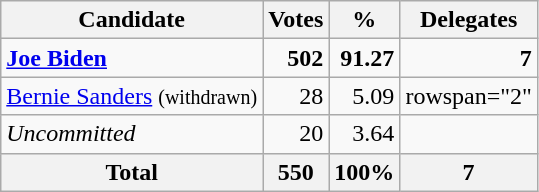<table class="wikitable sortable" style="text-align:right;">
<tr>
<th>Candidate</th>
<th>Votes</th>
<th>%</th>
<th>Delegates</th>
</tr>
<tr>
<td style="text-align:left;" data-sort-value="Biden, Joe"><strong><a href='#'>Joe Biden</a></strong></td>
<td><strong>502</strong></td>
<td><strong>91.27</strong></td>
<td><strong>7</strong></td>
</tr>
<tr>
<td style="text-align:left;" data-sort-value="Sanders, Bernie"><a href='#'>Bernie Sanders</a> <small>(withdrawn)</small></td>
<td>28</td>
<td>5.09</td>
<td>rowspan="2" </td>
</tr>
<tr>
<td style="text-align:left;" data-sort-value="ZZ"><em>Uncommitted</em></td>
<td>20</td>
<td>3.64</td>
</tr>
<tr>
<th>Total</th>
<th>550</th>
<th>100%</th>
<th>7</th>
</tr>
</table>
